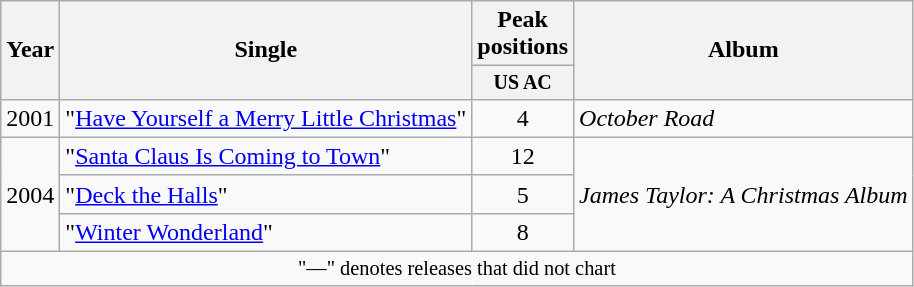<table class=wikitable style=text-align:center;>
<tr>
<th rowspan=2>Year</th>
<th rowspan=2>Single</th>
<th colspan=1>Peak positions</th>
<th rowspan=2>Album</th>
</tr>
<tr style="font-size:smaller;">
<th width=60>US AC<br></th>
</tr>
<tr>
<td>2001</td>
<td align=left>"<a href='#'>Have Yourself a Merry Little Christmas</a>"</td>
<td>4</td>
<td align=left><em>October Road</em></td>
</tr>
<tr>
<td rowspan=3>2004</td>
<td align=left>"<a href='#'>Santa Claus Is Coming to Town</a>"</td>
<td>12</td>
<td align=left rowspan=3><em>James Taylor: A Christmas Album</em></td>
</tr>
<tr>
<td align=left>"<a href='#'>Deck the Halls</a>"</td>
<td>5</td>
</tr>
<tr>
<td align=left>"<a href='#'>Winter Wonderland</a>"</td>
<td>8</td>
</tr>
<tr>
<td colspan="4" style="font-size:85%">"—" denotes releases that did not chart</td>
</tr>
</table>
